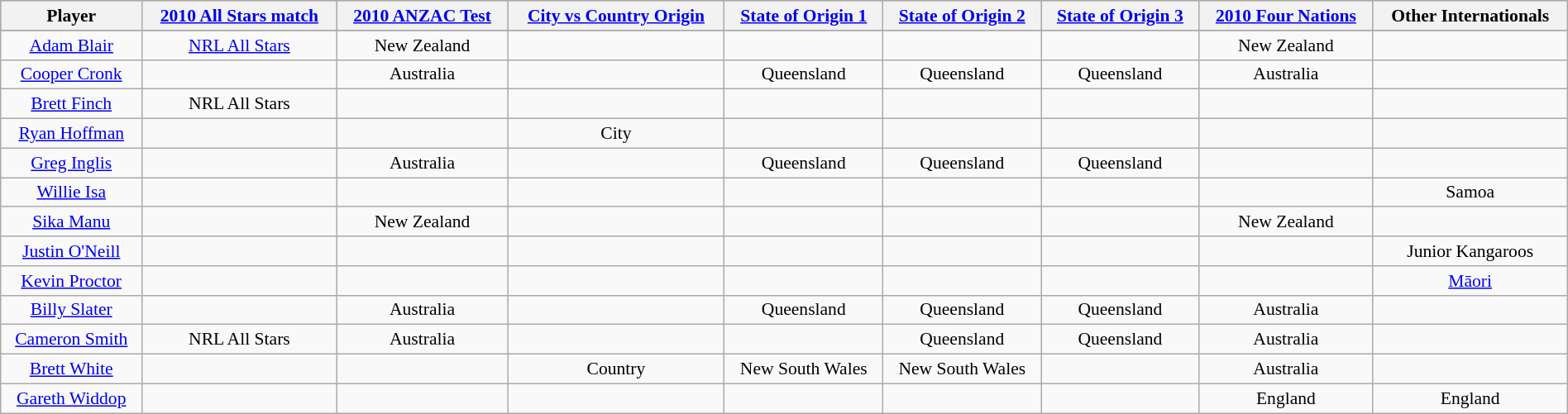<table class="wikitable"  style="width:100%; font-size:90%; text-align:center">
<tr style="background:#bdb76b;">
<th>Player</th>
<th><a href='#'>2010 All Stars match</a></th>
<th><a href='#'>2010 ANZAC Test</a></th>
<th><a href='#'>City vs Country Origin</a></th>
<th><a href='#'>State of Origin 1</a></th>
<th><a href='#'>State of Origin 2</a></th>
<th><a href='#'>State of Origin 3</a></th>
<th><a href='#'>2010 Four Nations</a></th>
<th>Other Internationals</th>
</tr>
<tr style="text-align:center">
</tr>
<tr>
<td><a href='#'>Adam Blair</a></td>
<td><a href='#'>NRL All Stars</a></td>
<td>New Zealand</td>
<td></td>
<td></td>
<td></td>
<td></td>
<td>New Zealand</td>
<td></td>
</tr>
<tr>
<td><a href='#'>Cooper Cronk</a></td>
<td></td>
<td>Australia</td>
<td></td>
<td>Queensland</td>
<td>Queensland</td>
<td>Queensland</td>
<td>Australia</td>
<td></td>
</tr>
<tr>
<td><a href='#'>Brett Finch</a></td>
<td>NRL All Stars</td>
<td></td>
<td></td>
<td></td>
<td></td>
<td></td>
<td></td>
<td></td>
</tr>
<tr>
<td><a href='#'>Ryan Hoffman</a></td>
<td></td>
<td></td>
<td>City</td>
<td></td>
<td></td>
<td></td>
<td></td>
<td></td>
</tr>
<tr>
<td><a href='#'>Greg Inglis</a></td>
<td></td>
<td>Australia</td>
<td></td>
<td>Queensland</td>
<td>Queensland</td>
<td>Queensland</td>
<td></td>
<td></td>
</tr>
<tr>
<td><a href='#'>Willie Isa</a></td>
<td></td>
<td></td>
<td></td>
<td></td>
<td></td>
<td></td>
<td></td>
<td>Samoa</td>
</tr>
<tr>
<td><a href='#'>Sika Manu</a></td>
<td></td>
<td>New Zealand</td>
<td></td>
<td></td>
<td></td>
<td></td>
<td>New Zealand</td>
<td></td>
</tr>
<tr>
<td><a href='#'>Justin O'Neill</a></td>
<td></td>
<td></td>
<td></td>
<td></td>
<td></td>
<td></td>
<td></td>
<td>Junior Kangaroos</td>
</tr>
<tr>
<td><a href='#'>Kevin Proctor</a></td>
<td></td>
<td></td>
<td></td>
<td></td>
<td></td>
<td></td>
<td></td>
<td><a href='#'>Māori</a></td>
</tr>
<tr>
<td><a href='#'>Billy Slater</a></td>
<td></td>
<td>Australia</td>
<td></td>
<td>Queensland</td>
<td>Queensland</td>
<td>Queensland</td>
<td>Australia</td>
<td></td>
</tr>
<tr>
<td><a href='#'>Cameron Smith</a></td>
<td>NRL All Stars</td>
<td>Australia</td>
<td></td>
<td></td>
<td>Queensland</td>
<td>Queensland</td>
<td>Australia</td>
<td></td>
</tr>
<tr>
<td><a href='#'>Brett White</a></td>
<td></td>
<td></td>
<td>Country</td>
<td>New South Wales</td>
<td>New South Wales</td>
<td></td>
<td>Australia</td>
<td></td>
</tr>
<tr>
<td><a href='#'>Gareth Widdop</a></td>
<td></td>
<td></td>
<td></td>
<td></td>
<td></td>
<td></td>
<td>England</td>
<td>England</td>
</tr>
</table>
